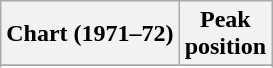<table class="wikitable sortable">
<tr>
<th>Chart (1971–72)</th>
<th>Peak<br>position</th>
</tr>
<tr>
</tr>
<tr>
</tr>
<tr>
</tr>
</table>
